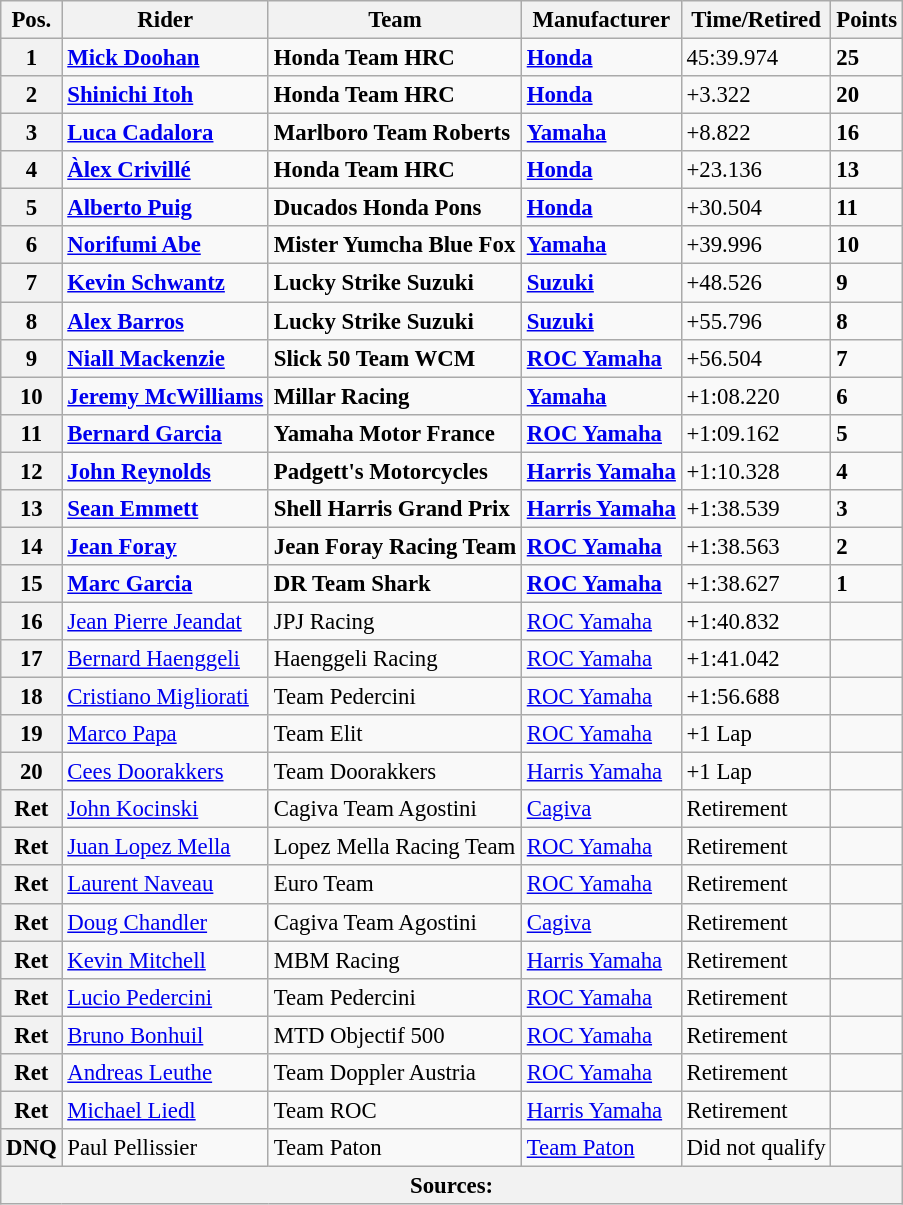<table class="wikitable" style="font-size: 95%;">
<tr>
<th>Pos.</th>
<th>Rider</th>
<th>Team</th>
<th>Manufacturer</th>
<th>Time/Retired</th>
<th>Points</th>
</tr>
<tr>
<th>1</th>
<td> <strong><a href='#'>Mick Doohan</a></strong></td>
<td><strong>Honda Team HRC</strong></td>
<td><strong><a href='#'>Honda</a></strong></td>
<td>45:39.974</td>
<td><strong>25</strong></td>
</tr>
<tr>
<th>2</th>
<td> <strong><a href='#'>Shinichi Itoh</a></strong></td>
<td><strong>Honda Team HRC</strong></td>
<td><strong><a href='#'>Honda</a></strong></td>
<td>+3.322</td>
<td><strong>20</strong></td>
</tr>
<tr>
<th>3</th>
<td> <strong><a href='#'>Luca Cadalora</a></strong></td>
<td><strong>Marlboro Team Roberts</strong></td>
<td><strong><a href='#'>Yamaha</a></strong></td>
<td>+8.822</td>
<td><strong>16</strong></td>
</tr>
<tr>
<th>4</th>
<td> <strong><a href='#'>Àlex Crivillé</a></strong></td>
<td><strong>Honda Team HRC</strong></td>
<td><strong><a href='#'>Honda</a></strong></td>
<td>+23.136</td>
<td><strong>13</strong></td>
</tr>
<tr>
<th>5</th>
<td> <strong><a href='#'>Alberto Puig</a></strong></td>
<td><strong>Ducados Honda Pons</strong></td>
<td><strong><a href='#'>Honda</a></strong></td>
<td>+30.504</td>
<td><strong>11</strong></td>
</tr>
<tr>
<th>6</th>
<td> <strong><a href='#'>Norifumi Abe</a></strong></td>
<td><strong>Mister Yumcha Blue Fox</strong></td>
<td><strong><a href='#'>Yamaha</a></strong></td>
<td>+39.996</td>
<td><strong>10</strong></td>
</tr>
<tr>
<th>7</th>
<td> <strong><a href='#'>Kevin Schwantz</a></strong></td>
<td><strong>Lucky Strike Suzuki</strong></td>
<td><strong><a href='#'>Suzuki</a></strong></td>
<td>+48.526</td>
<td><strong>9</strong></td>
</tr>
<tr>
<th>8</th>
<td> <strong><a href='#'>Alex Barros</a></strong></td>
<td><strong>Lucky Strike Suzuki</strong></td>
<td><strong><a href='#'>Suzuki</a></strong></td>
<td>+55.796</td>
<td><strong>8</strong></td>
</tr>
<tr>
<th>9</th>
<td> <strong><a href='#'>Niall Mackenzie</a></strong></td>
<td><strong>Slick 50 Team WCM</strong></td>
<td><strong><a href='#'>ROC Yamaha</a></strong></td>
<td>+56.504</td>
<td><strong>7</strong></td>
</tr>
<tr>
<th>10</th>
<td> <strong><a href='#'>Jeremy McWilliams</a></strong></td>
<td><strong>Millar Racing</strong></td>
<td><strong><a href='#'>Yamaha</a></strong></td>
<td>+1:08.220</td>
<td><strong>6</strong></td>
</tr>
<tr>
<th>11</th>
<td> <strong><a href='#'>Bernard Garcia</a></strong></td>
<td><strong>Yamaha Motor France</strong></td>
<td><strong><a href='#'>ROC Yamaha</a></strong></td>
<td>+1:09.162</td>
<td><strong>5</strong></td>
</tr>
<tr>
<th>12</th>
<td> <strong><a href='#'>John Reynolds</a></strong></td>
<td><strong>Padgett's Motorcycles</strong></td>
<td><strong><a href='#'>Harris Yamaha</a></strong></td>
<td>+1:10.328</td>
<td><strong>4</strong></td>
</tr>
<tr>
<th>13</th>
<td> <strong><a href='#'>Sean Emmett</a></strong></td>
<td><strong>Shell Harris Grand Prix</strong></td>
<td><strong><a href='#'>Harris Yamaha</a></strong></td>
<td>+1:38.539</td>
<td><strong>3</strong></td>
</tr>
<tr>
<th>14</th>
<td> <strong><a href='#'>Jean Foray</a></strong></td>
<td><strong>Jean Foray Racing Team</strong></td>
<td><strong><a href='#'>ROC Yamaha</a></strong></td>
<td>+1:38.563</td>
<td><strong>2</strong></td>
</tr>
<tr>
<th>15</th>
<td> <strong><a href='#'>Marc Garcia</a></strong></td>
<td><strong>DR Team Shark</strong></td>
<td><strong><a href='#'>ROC Yamaha</a></strong></td>
<td>+1:38.627</td>
<td><strong>1</strong></td>
</tr>
<tr>
<th>16</th>
<td> <a href='#'>Jean Pierre Jeandat</a></td>
<td>JPJ Racing</td>
<td><a href='#'>ROC Yamaha</a></td>
<td>+1:40.832</td>
<td></td>
</tr>
<tr>
<th>17</th>
<td> <a href='#'>Bernard Haenggeli</a></td>
<td>Haenggeli Racing</td>
<td><a href='#'>ROC Yamaha</a></td>
<td>+1:41.042</td>
<td></td>
</tr>
<tr>
<th>18</th>
<td> <a href='#'>Cristiano Migliorati</a></td>
<td>Team Pedercini</td>
<td><a href='#'>ROC Yamaha</a></td>
<td>+1:56.688</td>
<td></td>
</tr>
<tr>
<th>19</th>
<td> <a href='#'>Marco Papa</a></td>
<td>Team Elit</td>
<td><a href='#'>ROC Yamaha</a></td>
<td>+1 Lap</td>
<td></td>
</tr>
<tr>
<th>20</th>
<td> <a href='#'>Cees Doorakkers</a></td>
<td>Team Doorakkers</td>
<td><a href='#'>Harris Yamaha</a></td>
<td>+1 Lap</td>
<td></td>
</tr>
<tr>
<th>Ret</th>
<td> <a href='#'>John Kocinski</a></td>
<td>Cagiva Team Agostini</td>
<td><a href='#'>Cagiva</a></td>
<td>Retirement</td>
<td></td>
</tr>
<tr>
<th>Ret</th>
<td> <a href='#'>Juan Lopez Mella</a></td>
<td>Lopez Mella Racing Team</td>
<td><a href='#'>ROC Yamaha</a></td>
<td>Retirement</td>
<td></td>
</tr>
<tr>
<th>Ret</th>
<td> <a href='#'>Laurent Naveau</a></td>
<td>Euro Team</td>
<td><a href='#'>ROC Yamaha</a></td>
<td>Retirement</td>
<td></td>
</tr>
<tr>
<th>Ret</th>
<td> <a href='#'>Doug Chandler</a></td>
<td>Cagiva Team Agostini</td>
<td><a href='#'>Cagiva</a></td>
<td>Retirement</td>
<td></td>
</tr>
<tr>
<th>Ret</th>
<td> <a href='#'>Kevin Mitchell</a></td>
<td>MBM Racing</td>
<td><a href='#'>Harris Yamaha</a></td>
<td>Retirement</td>
<td></td>
</tr>
<tr>
<th>Ret</th>
<td> <a href='#'>Lucio Pedercini</a></td>
<td>Team Pedercini</td>
<td><a href='#'>ROC Yamaha</a></td>
<td>Retirement</td>
<td></td>
</tr>
<tr>
<th>Ret</th>
<td> <a href='#'>Bruno Bonhuil</a></td>
<td>MTD Objectif 500</td>
<td><a href='#'>ROC Yamaha</a></td>
<td>Retirement</td>
<td></td>
</tr>
<tr>
<th>Ret</th>
<td> <a href='#'>Andreas Leuthe</a></td>
<td>Team Doppler Austria</td>
<td><a href='#'>ROC Yamaha</a></td>
<td>Retirement</td>
<td></td>
</tr>
<tr>
<th>Ret</th>
<td> <a href='#'>Michael Liedl</a></td>
<td>Team ROC</td>
<td><a href='#'>Harris Yamaha</a></td>
<td>Retirement</td>
<td></td>
</tr>
<tr>
<th>DNQ</th>
<td> Paul Pellissier</td>
<td>Team Paton</td>
<td><a href='#'>Team Paton</a></td>
<td>Did not qualify</td>
<td></td>
</tr>
<tr>
<th colspan=8>Sources: </th>
</tr>
</table>
